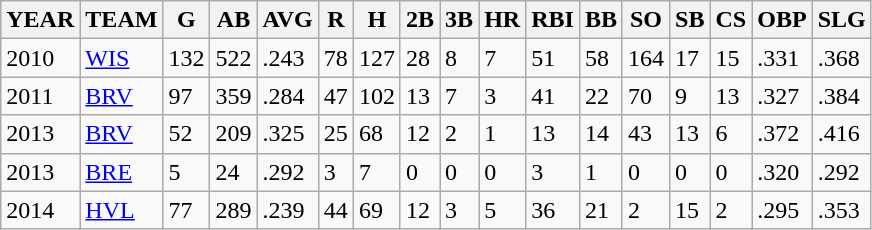<table class="wikitable">
<tr>
<th>YEAR</th>
<th>TEAM</th>
<th>G</th>
<th>AB</th>
<th>AVG</th>
<th>R</th>
<th>H</th>
<th>2B</th>
<th>3B</th>
<th>HR</th>
<th>RBI</th>
<th>BB</th>
<th>SO</th>
<th>SB</th>
<th>CS</th>
<th>OBP</th>
<th>SLG</th>
</tr>
<tr>
<td>2010</td>
<td><a href='#'>WIS</a></td>
<td>132</td>
<td>522</td>
<td>.243</td>
<td>78</td>
<td>127</td>
<td>28</td>
<td>8</td>
<td>7</td>
<td>51</td>
<td>58</td>
<td>164</td>
<td>17</td>
<td>15</td>
<td>.331</td>
<td>.368</td>
</tr>
<tr>
<td>2011</td>
<td><a href='#'>BRV</a></td>
<td>97</td>
<td>359</td>
<td>.284</td>
<td>47</td>
<td>102</td>
<td>13</td>
<td>7</td>
<td>3</td>
<td>41</td>
<td>22</td>
<td>70</td>
<td>9</td>
<td>13</td>
<td>.327</td>
<td>.384</td>
</tr>
<tr>
<td>2013</td>
<td><a href='#'>BRV</a></td>
<td>52</td>
<td>209</td>
<td>.325</td>
<td>25</td>
<td>68</td>
<td>12</td>
<td>2</td>
<td>1</td>
<td>13</td>
<td>14</td>
<td>43</td>
<td>13</td>
<td>6</td>
<td>.372</td>
<td>.416</td>
</tr>
<tr>
<td>2013</td>
<td><a href='#'>BRE</a></td>
<td>5</td>
<td>24</td>
<td>.292</td>
<td>3</td>
<td>7</td>
<td>0</td>
<td>0</td>
<td>0</td>
<td>3</td>
<td>1</td>
<td>0</td>
<td>0</td>
<td>0</td>
<td>.320</td>
<td>.292</td>
</tr>
<tr>
<td>2014</td>
<td><a href='#'>HVL</a></td>
<td>77</td>
<td>289</td>
<td>.239</td>
<td>44</td>
<td>69</td>
<td>12</td>
<td>3</td>
<td>5</td>
<td>36</td>
<td>21</td>
<td>2</td>
<td>15</td>
<td>2</td>
<td>.295</td>
<td>.353</td>
</tr>
</table>
